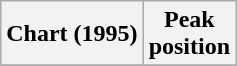<table class="wikitable sortable plainrowheaders">
<tr>
<th>Chart (1995)</th>
<th>Peak<br>position</th>
</tr>
<tr>
</tr>
</table>
